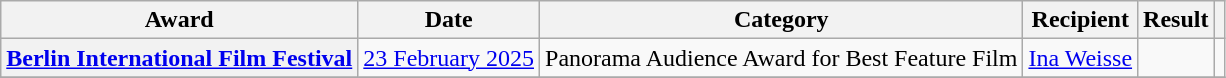<table class="wikitable sortable plainrowheaders">
<tr>
<th>Award</th>
<th>Date</th>
<th>Category</th>
<th>Recipient</th>
<th>Result</th>
<th></th>
</tr>
<tr>
<th scope="row"><a href='#'>Berlin International Film Festival</a></th>
<td><a href='#'>23 February 2025</a></td>
<td>Panorama Audience Award for Best Feature Film</td>
<td><a href='#'>Ina Weisse</a></td>
<td></td>
<td align="center" rowspan="1"></td>
</tr>
<tr>
</tr>
</table>
